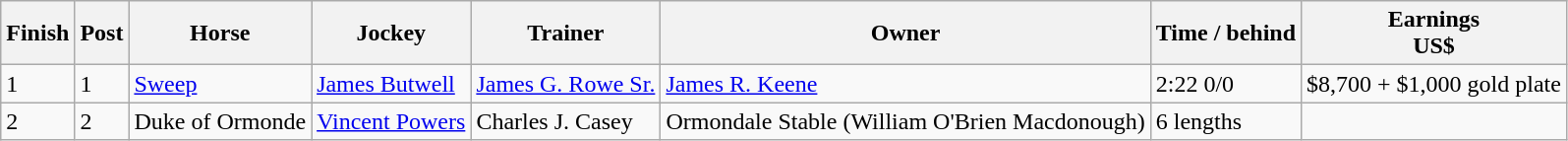<table class="wikitable">
<tr>
<th>Finish</th>
<th>Post</th>
<th>Horse</th>
<th>Jockey</th>
<th>Trainer</th>
<th>Owner</th>
<th>Time / behind</th>
<th>Earnings<br><span>US$</span></th>
</tr>
<tr>
<td>1</td>
<td>1</td>
<td><a href='#'>Sweep</a></td>
<td><a href='#'>James Butwell</a></td>
<td><a href='#'>James G. Rowe Sr.</a></td>
<td><a href='#'>James R. Keene</a></td>
<td>2:22 <span>0/0</span></td>
<td>$8,700 + $1,000 gold plate</td>
</tr>
<tr>
<td>2</td>
<td>2</td>
<td>Duke of Ormonde</td>
<td><a href='#'>Vincent Powers</a></td>
<td>Charles J. Casey</td>
<td>Ormondale Stable (William O'Brien Macdonough)</td>
<td>6 lengths</td>
<td></td>
</tr>
</table>
